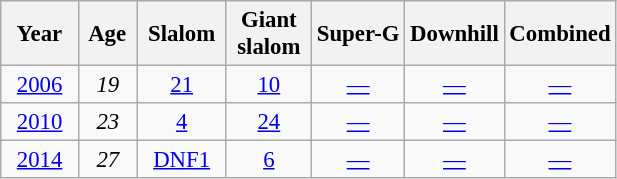<table class="wikitable" style="text-align:center; font-size:95%;">
<tr>
<th>  Year  </th>
<th> Age </th>
<th> Slalom </th>
<th> Giant <br> slalom </th>
<th>Super-G</th>
<th>Downhill</th>
<th>Combined</th>
</tr>
<tr>
<td><a href='#'>2006</a></td>
<td><em>19</em></td>
<td><a href='#'>21</a></td>
<td><a href='#'>10</a></td>
<td><a href='#'>—</a></td>
<td><a href='#'>—</a></td>
<td><a href='#'>—</a></td>
</tr>
<tr>
<td><a href='#'>2010</a></td>
<td><em>23</em></td>
<td><a href='#'>4</a></td>
<td><a href='#'>24</a></td>
<td><a href='#'>—</a></td>
<td><a href='#'>—</a></td>
<td><a href='#'>—</a></td>
</tr>
<tr>
<td><a href='#'>2014</a></td>
<td><em>27</em></td>
<td><a href='#'>DNF1</a></td>
<td><a href='#'>6</a></td>
<td><a href='#'>—</a></td>
<td><a href='#'>—</a></td>
<td><a href='#'>—</a></td>
</tr>
</table>
